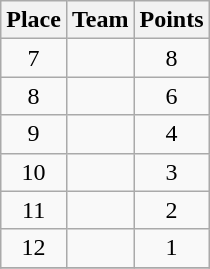<table class="wikitable" style="text-align:center; padding-bottom:0;">
<tr>
<th>Place</th>
<th style="text-align:left;">Team</th>
<th>Points</th>
</tr>
<tr>
<td>7</td>
<td align=left></td>
<td>8</td>
</tr>
<tr>
<td>8</td>
<td align=left></td>
<td>6</td>
</tr>
<tr>
<td>9</td>
<td align=left></td>
<td>4</td>
</tr>
<tr>
<td>10</td>
<td align=left></td>
<td>3</td>
</tr>
<tr>
<td>11</td>
<td align=left></td>
<td>2</td>
</tr>
<tr>
<td>12</td>
<td align=left></td>
<td>1</td>
</tr>
<tr>
</tr>
</table>
